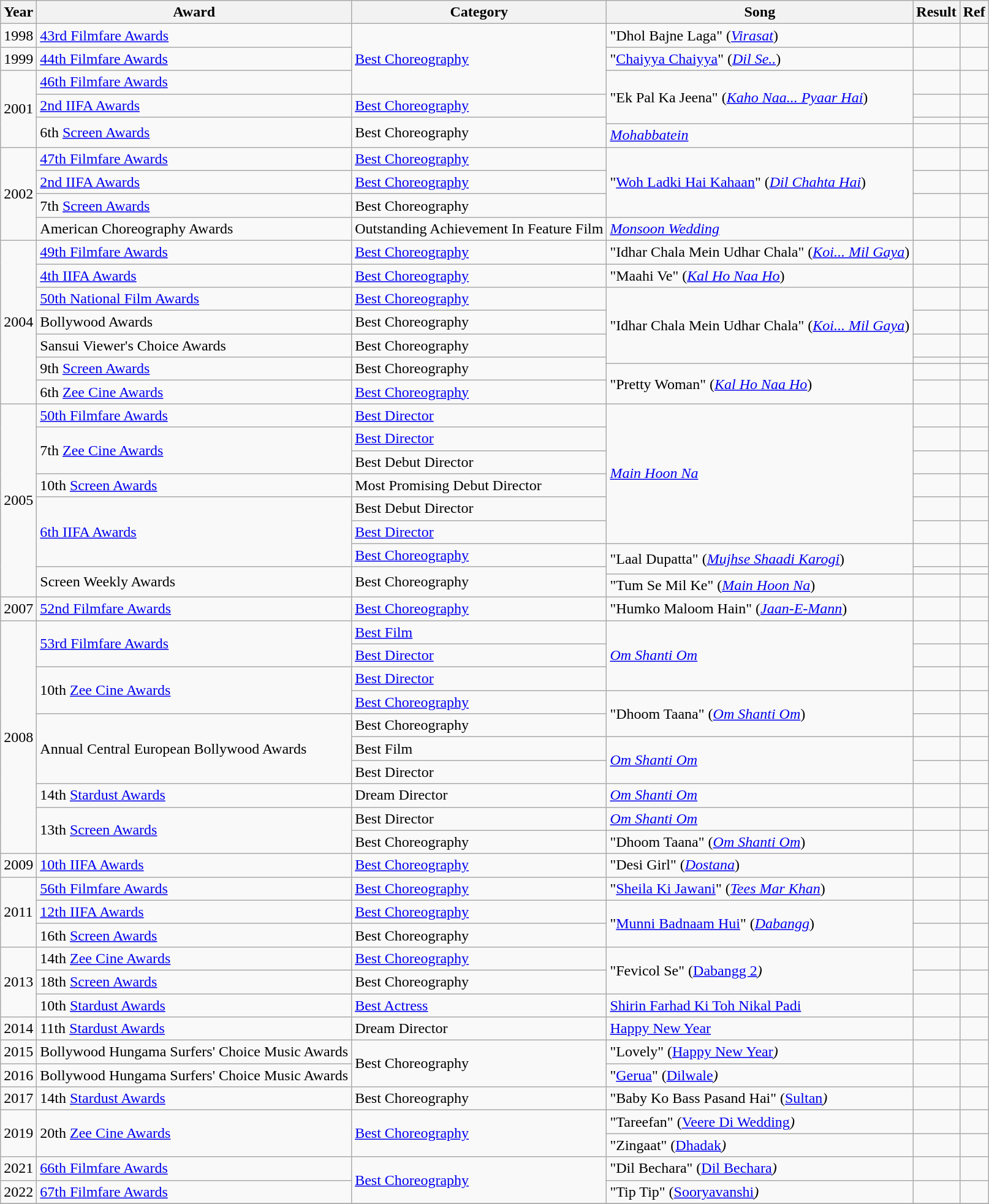<table class="wikitable">
<tr>
<th>Year</th>
<th>Award</th>
<th>Category</th>
<th>Song</th>
<th>Result</th>
<th>Ref</th>
</tr>
<tr>
<td>1998</td>
<td><a href='#'>43rd Filmfare Awards</a></td>
<td rowspan="3"><a href='#'>Best Choreography</a></td>
<td>"Dhol Bajne Laga" (<em><a href='#'>Virasat</a></em>)</td>
<td></td>
<td></td>
</tr>
<tr>
<td>1999</td>
<td><a href='#'>44th Filmfare Awards</a></td>
<td>"<a href='#'>Chaiyya Chaiyya</a>" (<em><a href='#'>Dil Se..</a></em>)</td>
<td></td>
<td></td>
</tr>
<tr>
<td rowspan="4">2001</td>
<td><a href='#'>46th Filmfare Awards</a></td>
<td rowspan="3">"Ek Pal Ka Jeena" (<em><a href='#'>Kaho Naa... Pyaar Hai</a></em>)</td>
<td></td>
<td></td>
</tr>
<tr>
<td><a href='#'>2nd IIFA Awards</a></td>
<td><a href='#'>Best Choreography</a></td>
<td></td>
<td></td>
</tr>
<tr>
<td rowspan="2">6th <a href='#'>Screen Awards</a></td>
<td rowspan="2">Best Choreography</td>
<td></td>
<td></td>
</tr>
<tr>
<td><em><a href='#'>Mohabbatein</a></em></td>
<td></td>
<td></td>
</tr>
<tr>
<td rowspan="4">2002</td>
<td><a href='#'>47th Filmfare Awards</a></td>
<td><a href='#'>Best Choreography</a></td>
<td rowspan="3">"<a href='#'>Woh Ladki Hai Kahaan</a>" (<em><a href='#'>Dil Chahta Hai</a></em>)</td>
<td></td>
<td></td>
</tr>
<tr>
<td><a href='#'>2nd IIFA Awards</a></td>
<td><a href='#'>Best Choreography</a></td>
<td></td>
<td></td>
</tr>
<tr>
<td>7th <a href='#'>Screen Awards</a></td>
<td>Best Choreography</td>
<td></td>
<td></td>
</tr>
<tr>
<td>American Choreography Awards</td>
<td>Outstanding Achievement In Feature Film</td>
<td><em><a href='#'>Monsoon Wedding</a></em></td>
<td></td>
<td></td>
</tr>
<tr>
<td rowspan="8">2004</td>
<td><a href='#'>49th Filmfare Awards</a></td>
<td><a href='#'>Best Choreography</a></td>
<td>"Idhar Chala Mein Udhar Chala" (<em><a href='#'>Koi... Mil Gaya</a></em>)</td>
<td></td>
<td></td>
</tr>
<tr>
<td><a href='#'>4th IIFA Awards</a></td>
<td><a href='#'>Best Choreography</a></td>
<td>"Maahi Ve" (<em><a href='#'>Kal Ho Naa Ho</a></em>)</td>
<td></td>
<td></td>
</tr>
<tr>
<td><a href='#'>50th National Film Awards</a></td>
<td><a href='#'>Best Choreography</a></td>
<td rowspan="4">"Idhar Chala Mein Udhar Chala" (<em><a href='#'>Koi... Mil Gaya</a></em>)</td>
<td></td>
<td></td>
</tr>
<tr>
<td>Bollywood Awards</td>
<td>Best Choreography</td>
<td></td>
<td></td>
</tr>
<tr>
<td>Sansui Viewer's Choice Awards</td>
<td>Best Choreography</td>
<td></td>
<td></td>
</tr>
<tr>
<td rowspan="2">9th <a href='#'>Screen Awards</a></td>
<td rowspan="2">Best Choreography</td>
<td></td>
<td></td>
</tr>
<tr>
<td rowspan="2">"Pretty Woman" (<em><a href='#'>Kal Ho Naa Ho</a></em>)</td>
<td></td>
<td></td>
</tr>
<tr>
<td>6th <a href='#'>Zee Cine Awards</a></td>
<td><a href='#'>Best Choreography</a></td>
<td></td>
<td></td>
</tr>
<tr>
<td rowspan="9">2005</td>
<td><a href='#'>50th Filmfare Awards</a></td>
<td><a href='#'>Best Director</a></td>
<td rowspan="6"><em><a href='#'>Main Hoon Na</a></em></td>
<td></td>
<td></td>
</tr>
<tr>
<td rowspan="2">7th <a href='#'>Zee Cine Awards</a></td>
<td><a href='#'>Best Director</a></td>
<td></td>
<td></td>
</tr>
<tr>
<td>Best Debut Director</td>
<td></td>
<td></td>
</tr>
<tr>
<td>10th <a href='#'>Screen Awards</a></td>
<td>Most Promising Debut Director</td>
<td></td>
<td></td>
</tr>
<tr>
<td rowspan="3"><a href='#'>6th IIFA Awards</a></td>
<td>Best Debut Director</td>
<td></td>
<td></td>
</tr>
<tr>
<td><a href='#'>Best Director</a></td>
<td></td>
<td></td>
</tr>
<tr>
<td><a href='#'>Best Choreography</a></td>
<td rowspan="2">"Laal Dupatta" (<em><a href='#'>Mujhse Shaadi Karogi</a></em>)</td>
<td></td>
<td></td>
</tr>
<tr>
<td rowspan="2">Screen Weekly Awards</td>
<td rowspan="2">Best Choreography</td>
<td></td>
<td></td>
</tr>
<tr>
<td>"Tum Se Mil Ke" (<em><a href='#'>Main Hoon Na</a></em>)</td>
<td></td>
<td></td>
</tr>
<tr>
<td>2007</td>
<td><a href='#'>52nd Filmfare Awards</a></td>
<td><a href='#'>Best Choreography</a></td>
<td>"Humko Maloom Hain" (<em><a href='#'>Jaan-E-Mann</a></em>)</td>
<td></td>
<td></td>
</tr>
<tr>
<td rowspan="10">2008</td>
<td rowspan=2><a href='#'>53rd Filmfare Awards</a></td>
<td><a href='#'>Best Film</a></td>
<td rowspan="3"><em><a href='#'>Om Shanti Om</a></em></td>
<td></td>
<td></td>
</tr>
<tr>
<td><a href='#'>Best Director</a></td>
<td></td>
<td></td>
</tr>
<tr>
<td rowspan=2>10th <a href='#'>Zee Cine Awards</a></td>
<td><a href='#'>Best Director</a></td>
<td></td>
<td></td>
</tr>
<tr>
<td><a href='#'>Best Choreography</a></td>
<td rowspan="2">"Dhoom Taana" (<em><a href='#'>Om Shanti Om</a></em>)</td>
<td></td>
<td></td>
</tr>
<tr>
<td rowspan=3>Annual Central European Bollywood Awards</td>
<td>Best Choreography</td>
<td></td>
<td></td>
</tr>
<tr>
<td>Best Film</td>
<td rowspan=2><em><a href='#'>Om Shanti Om</a></em></td>
<td></td>
<td></td>
</tr>
<tr>
<td>Best Director</td>
<td></td>
<td></td>
</tr>
<tr>
<td>14th <a href='#'>Stardust Awards</a></td>
<td>Dream Director</td>
<td><em><a href='#'>Om Shanti Om</a></em></td>
<td></td>
<td></td>
</tr>
<tr>
<td rowspan=2>13th <a href='#'>Screen Awards</a></td>
<td>Best Director</td>
<td><em><a href='#'>Om Shanti Om</a></em></td>
<td></td>
<td></td>
</tr>
<tr>
<td>Best Choreography</td>
<td>"Dhoom Taana" (<em><a href='#'>Om Shanti Om</a></em>)</td>
<td></td>
<td></td>
</tr>
<tr>
<td>2009</td>
<td><a href='#'>10th IIFA Awards</a></td>
<td><a href='#'>Best Choreography</a></td>
<td>"Desi Girl" (<em><a href='#'>Dostana</a></em>)</td>
<td></td>
<td></td>
</tr>
<tr>
<td rowspan="3">2011</td>
<td><a href='#'>56th Filmfare Awards</a></td>
<td><a href='#'>Best Choreography</a></td>
<td>"<a href='#'>Sheila Ki Jawani</a>" (<em><a href='#'>Tees Mar Khan</a></em>)</td>
<td></td>
<td></td>
</tr>
<tr>
<td><a href='#'>12th IIFA Awards</a></td>
<td><a href='#'>Best Choreography</a></td>
<td rowspan="2">"<a href='#'>Munni Badnaam Hui</a>" (<em><a href='#'>Dabangg</a></em>)</td>
<td></td>
<td></td>
</tr>
<tr>
<td>16th <a href='#'>Screen Awards</a></td>
<td>Best Choreography</td>
<td></td>
<td></td>
</tr>
<tr>
<td rowspan="3">2013</td>
<td>14th <a href='#'>Zee Cine Awards</a></td>
<td><a href='#'>Best Choreography</a></td>
<td rowspan="2">"Fevicol Se" (<a href='#'>Dabangg 2</a><em>)</td>
<td></td>
<td></td>
</tr>
<tr>
<td>18th <a href='#'>Screen Awards</a></td>
<td>Best Choreography</td>
<td></td>
<td></td>
</tr>
<tr>
<td>10th <a href='#'>Stardust Awards</a></td>
<td><a href='#'>Best Actress</a></td>
<td></em><a href='#'>Shirin Farhad Ki Toh Nikal Padi</a><em></td>
<td></td>
<td></td>
</tr>
<tr>
<td>2014</td>
<td>11th <a href='#'>Stardust Awards</a></td>
<td>Dream Director</td>
<td></em><a href='#'>Happy New Year</a><em></td>
<td></td>
<td></td>
</tr>
<tr>
<td>2015</td>
<td>Bollywood Hungama Surfers' Choice Music Awards</td>
<td rowspan="2">Best Choreography</td>
<td>"Lovely" (</em><a href='#'>Happy New Year</a><em>)</td>
<td></td>
<td></td>
</tr>
<tr>
<td>2016</td>
<td>Bollywood Hungama Surfers' Choice Music Awards</td>
<td>"<a href='#'>Gerua</a>" (</em><a href='#'>Dilwale</a><em>)</td>
<td></td>
<td></td>
</tr>
<tr>
<td>2017</td>
<td>14th <a href='#'>Stardust Awards</a></td>
<td>Best Choreography</td>
<td>"Baby Ko Bass Pasand Hai" (</em><a href='#'>Sultan</a><em>)</td>
<td></td>
<td></td>
</tr>
<tr>
<td rowspan="2">2019</td>
<td rowspan="2">20th <a href='#'>Zee Cine Awards</a></td>
<td rowspan="2"><a href='#'>Best Choreography</a></td>
<td>"Tareefan" (</em><a href='#'>Veere Di Wedding</a><em>)</td>
<td></td>
<td></td>
</tr>
<tr>
<td>"Zingaat" (</em><a href='#'>Dhadak</a><em>)</td>
<td></td>
<td></td>
</tr>
<tr>
<td>2021</td>
<td><a href='#'>66th Filmfare Awards</a></td>
<td rowspan="2"><a href='#'>Best Choreography</a></td>
<td>"Dil Bechara" (</em><a href='#'>Dil Bechara</a><em>)</td>
<td></td>
<td></td>
</tr>
<tr>
<td>2022</td>
<td><a href='#'>67th Filmfare Awards</a></td>
<td>"Tip Tip" (</em><a href='#'>Sooryavanshi</a><em>)</td>
<td></td>
<td></td>
</tr>
<tr>
</tr>
</table>
